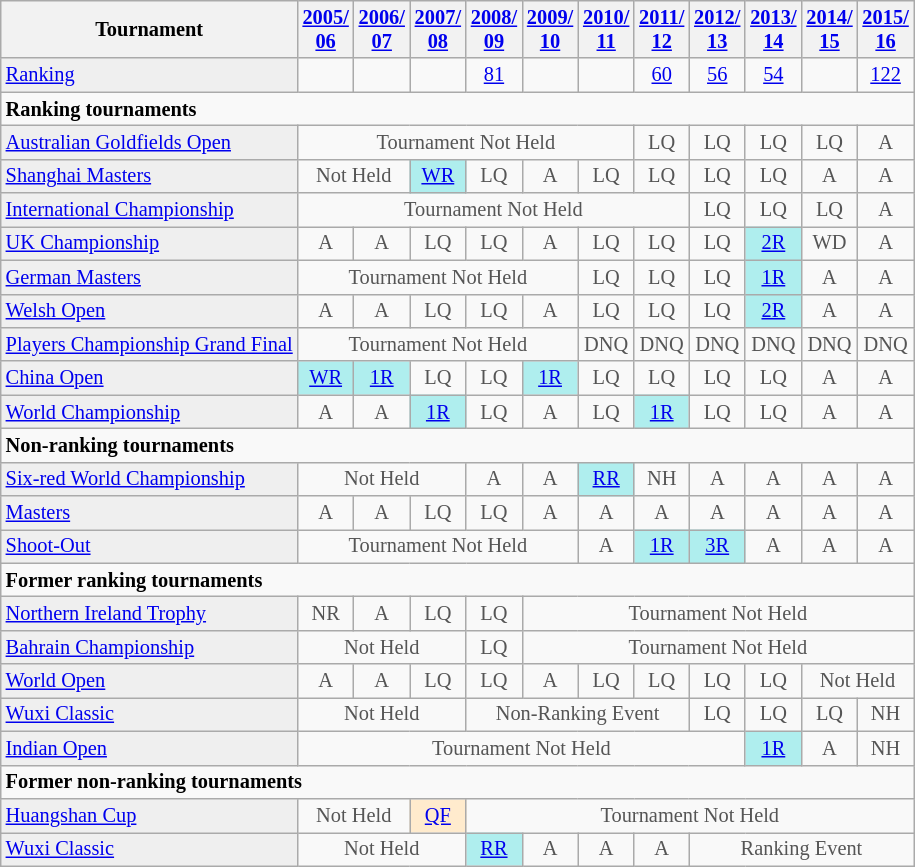<table class="wikitable"  style="font-size:85%;">
<tr>
<th>Tournament</th>
<th><a href='#'>2005/<br>06</a></th>
<th><a href='#'>2006/<br>07</a></th>
<th><a href='#'>2007/<br>08</a></th>
<th><a href='#'>2008/<br>09</a></th>
<th><a href='#'>2009/<br>10</a></th>
<th><a href='#'>2010/<br>11</a></th>
<th><a href='#'>2011/<br>12</a></th>
<th><a href='#'>2012/<br>13</a></th>
<th><a href='#'>2013/<br>14</a></th>
<th><a href='#'>2014/<br>15</a></th>
<th><a href='#'>2015/<br>16</a></th>
</tr>
<tr>
<td style="background:#EFEFEF;"><a href='#'>Ranking</a></td>
<td align="center"></td>
<td align="center"></td>
<td align="center"></td>
<td align="center"><a href='#'>81</a></td>
<td align="center"></td>
<td align="center"></td>
<td align="center"><a href='#'>60</a></td>
<td align="center"><a href='#'>56</a></td>
<td align="center"><a href='#'>54</a></td>
<td align="center"></td>
<td align="center"><a href='#'>122</a></td>
</tr>
<tr>
<td colspan="20"><strong>Ranking tournaments</strong></td>
</tr>
<tr>
<td style="background:#EFEFEF;"><a href='#'>Australian Goldfields Open</a></td>
<td colspan="6" style="text-align:center; color:#555555;">Tournament Not Held</td>
<td align="center" style="color:#555555;">LQ</td>
<td align="center" style="color:#555555;">LQ</td>
<td align="center" style="color:#555555;">LQ</td>
<td align="center" style="color:#555555;">LQ</td>
<td align="center" style="color:#555555;">A</td>
</tr>
<tr>
<td style="background:#EFEFEF;"><a href='#'>Shanghai Masters</a></td>
<td colspan="2" style="text-align:center; color:#555555;">Not Held</td>
<td style="text-align:center; background:#afeeee;"><a href='#'>WR</a></td>
<td align="center" style="color:#555555;">LQ</td>
<td align="center" style="color:#555555;">A</td>
<td align="center" style="color:#555555;">LQ</td>
<td align="center" style="color:#555555;">LQ</td>
<td align="center" style="color:#555555;">LQ</td>
<td align="center" style="color:#555555;">LQ</td>
<td align="center" style="color:#555555;">A</td>
<td align="center" style="color:#555555;">A</td>
</tr>
<tr>
<td style="background:#EFEFEF;"><a href='#'>International Championship</a></td>
<td colspan="7" style="text-align:center; color:#555555;">Tournament Not Held</td>
<td align="center" style="color:#555555;">LQ</td>
<td align="center" style="color:#555555;">LQ</td>
<td align="center" style="color:#555555;">LQ</td>
<td align="center" style="color:#555555;">A</td>
</tr>
<tr>
<td style="background:#EFEFEF;"><a href='#'>UK Championship</a></td>
<td align="center" style="color:#555555;">A</td>
<td align="center" style="color:#555555;">A</td>
<td align="center" style="color:#555555;">LQ</td>
<td align="center" style="color:#555555;">LQ</td>
<td align="center" style="color:#555555;">A</td>
<td align="center" style="color:#555555;">LQ</td>
<td align="center" style="color:#555555;">LQ</td>
<td align="center" style="color:#555555;">LQ</td>
<td style="text-align:center; background:#afeeee;"><a href='#'>2R</a></td>
<td align="center" style="color:#555555;">WD</td>
<td align="center" style="color:#555555;">A</td>
</tr>
<tr>
<td style="background:#EFEFEF;"><a href='#'>German Masters</a></td>
<td align="center" colspan="5" style="color:#555555;">Tournament Not Held</td>
<td align="center" style="color:#555555;">LQ</td>
<td align="center" style="color:#555555;">LQ</td>
<td align="center" style="color:#555555;">LQ</td>
<td style="text-align:center; background:#afeeee;"><a href='#'>1R</a></td>
<td align="center" style="color:#555555;">A</td>
<td align="center" style="color:#555555;">A</td>
</tr>
<tr>
<td style="background:#EFEFEF;"><a href='#'>Welsh Open</a></td>
<td align="center" style="color:#555555;">A</td>
<td align="center" style="color:#555555;">A</td>
<td align="center" style="color:#555555;">LQ</td>
<td align="center" style="color:#555555;">LQ</td>
<td align="center" style="color:#555555;">A</td>
<td align="center" style="color:#555555;">LQ</td>
<td align="center" style="color:#555555;">LQ</td>
<td align="center" style="color:#555555;">LQ</td>
<td style="text-align:center; background:#afeeee;"><a href='#'>2R</a></td>
<td align="center" style="color:#555555;">A</td>
<td align="center" style="color:#555555;">A</td>
</tr>
<tr>
<td style="background:#EFEFEF;"><a href='#'>Players Championship Grand Final</a></td>
<td align="center" colspan="5" style="color:#555555;">Tournament Not Held</td>
<td align="center" style="color:#555555;">DNQ</td>
<td align="center" style="color:#555555;">DNQ</td>
<td align="center" style="color:#555555;">DNQ</td>
<td align="center" style="color:#555555;">DNQ</td>
<td align="center" style="color:#555555;">DNQ</td>
<td align="center" style="color:#555555;">DNQ</td>
</tr>
<tr>
<td style="background:#EFEFEF;"><a href='#'>China Open</a></td>
<td style="text-align:center; background:#afeeee;"><a href='#'>WR</a></td>
<td style="text-align:center; background:#afeeee;"><a href='#'>1R</a></td>
<td align="center" style="color:#555555;">LQ</td>
<td align="center" style="color:#555555;">LQ</td>
<td style="text-align:center; background:#afeeee;"><a href='#'>1R</a></td>
<td align="center" style="color:#555555;">LQ</td>
<td align="center" style="color:#555555;">LQ</td>
<td align="center" style="color:#555555;">LQ</td>
<td align="center" style="color:#555555;">LQ</td>
<td align="center" style="color:#555555;">A</td>
<td align="center" style="color:#555555;">A</td>
</tr>
<tr>
<td style="background:#EFEFEF;"><a href='#'>World Championship</a></td>
<td align="center" style="color:#555555;">A</td>
<td align="center" style="color:#555555;">A</td>
<td style="text-align:center; background:#afeeee;"><a href='#'>1R</a></td>
<td align="center" style="color:#555555;">LQ</td>
<td align="center" style="color:#555555;">A</td>
<td align="center" style="color:#555555;">LQ</td>
<td style="text-align:center; background:#afeeee;"><a href='#'>1R</a></td>
<td align="center" style="color:#555555;">LQ</td>
<td align="center" style="color:#555555;">LQ</td>
<td align="center" style="color:#555555;">A</td>
<td align="center" style="color:#555555;">A</td>
</tr>
<tr>
<td colspan="20"><strong>Non-ranking tournaments</strong></td>
</tr>
<tr>
<td style="background:#EFEFEF;"><a href='#'>Six-red World Championship</a></td>
<td colspan="3" align="center" style="color:#555555;">Not Held</td>
<td align="center" style="color:#555555;">A</td>
<td align="center" style="color:#555555;">A</td>
<td align="center" style="background:#afeeee;"><a href='#'>RR</a></td>
<td align="center" style="color:#555555;">NH</td>
<td align="center" style="color:#555555;">A</td>
<td align="center" style="color:#555555;">A</td>
<td align="center" style="color:#555555;">A</td>
<td align="center" style="color:#555555;">A</td>
</tr>
<tr>
<td style="background:#EFEFEF;"><a href='#'>Masters</a></td>
<td align="center" style="color:#555555;">A</td>
<td align="center" style="color:#555555;">A</td>
<td align="center" style="color:#555555;">LQ</td>
<td align="center" style="color:#555555;">LQ</td>
<td align="center" style="color:#555555;">A</td>
<td align="center" style="color:#555555;">A</td>
<td align="center" style="color:#555555;">A</td>
<td align="center" style="color:#555555;">A</td>
<td align="center" style="color:#555555;">A</td>
<td align="center" style="color:#555555;">A</td>
<td align="center" style="color:#555555;">A</td>
</tr>
<tr>
<td style="background:#EFEFEF;"><a href='#'>Shoot-Out</a></td>
<td align="center" colspan="5" style="color:#555555;">Tournament Not Held</td>
<td align="center" style="color:#555555;">A</td>
<td align="center" style="background:#afeeee;"><a href='#'>1R</a></td>
<td align="center" style="background:#afeeee;"><a href='#'>3R</a></td>
<td align="center" style="color:#555555;">A</td>
<td align="center" style="color:#555555;">A</td>
<td align="center" style="color:#555555;">A</td>
</tr>
<tr>
<td colspan="20"><strong>Former ranking tournaments</strong></td>
</tr>
<tr>
<td style="background:#EFEFEF;"><a href='#'>Northern Ireland Trophy</a></td>
<td align="center" style="color:#555555;">NR</td>
<td align="center" style="color:#555555;">A</td>
<td align="center" style="color:#555555;">LQ</td>
<td align="center" style="color:#555555;">LQ</td>
<td align="center" colspan="20" style="color:#555555;">Tournament Not Held</td>
</tr>
<tr>
<td style="background:#EFEFEF;"><a href='#'>Bahrain Championship</a></td>
<td align="center" colspan="3" style="color:#555555;">Not Held</td>
<td align="center" style="color:#555555;">LQ</td>
<td align="center" colspan="20" style="color:#555555;">Tournament Not Held</td>
</tr>
<tr>
<td style="background:#EFEFEF;"><a href='#'>World Open</a></td>
<td align="center" style="color:#555555;">A</td>
<td align="center" style="color:#555555;">A</td>
<td align="center" style="color:#555555;">LQ</td>
<td align="center" style="color:#555555;">LQ</td>
<td align="center" style="color:#555555;">A</td>
<td align="center" style="color:#555555;">LQ</td>
<td align="center" style="color:#555555;">LQ</td>
<td align="center" style="color:#555555;">LQ</td>
<td align="center" style="color:#555555;">LQ</td>
<td align="center" colspan="2" style="color:#555555;">Not Held</td>
</tr>
<tr>
<td style="background:#EFEFEF;"><a href='#'>Wuxi Classic</a></td>
<td colspan="3" style="text-align:center; color:#555555;">Not Held</td>
<td colspan="4" style="text-align:center; color:#555555;">Non-Ranking Event</td>
<td align="center" style="color:#555555;">LQ</td>
<td align="center" style="color:#555555;">LQ</td>
<td align="center" style="color:#555555;">LQ</td>
<td align="center" style="color:#555555;">NH</td>
</tr>
<tr>
<td style="background:#EFEFEF;"><a href='#'>Indian Open</a></td>
<td align="center" colspan="8" style="color:#555555;">Tournament Not Held</td>
<td style="text-align:center; background:#afeeee;"><a href='#'>1R</a></td>
<td align="center" style="color:#555555;">A</td>
<td align="center" style="color:#555555;">NH</td>
</tr>
<tr>
<td colspan="20"><strong>Former non-ranking tournaments</strong></td>
</tr>
<tr>
<td style="background:#EFEFEF;"><a href='#'>Huangshan Cup</a></td>
<td align="center" colspan="2" style="color:#555555;">Not Held</td>
<td style="text-align:center; background:#ffebcd;"><a href='#'>QF</a></td>
<td align="center" colspan="20" style="color:#555555;">Tournament Not Held</td>
</tr>
<tr>
<td style="background:#EFEFEF;"><a href='#'>Wuxi Classic</a></td>
<td align="center" colspan="3" style="color:#555555;">Not Held</td>
<td align="center" style="background:#afeeee;"><a href='#'>RR</a></td>
<td align="center" style="color:#555555;">A</td>
<td align="center" style="color:#555555;">A</td>
<td align="center" style="color:#555555;">A</td>
<td align="center" colspan="20" style="color:#555555;">Ranking Event</td>
</tr>
</table>
